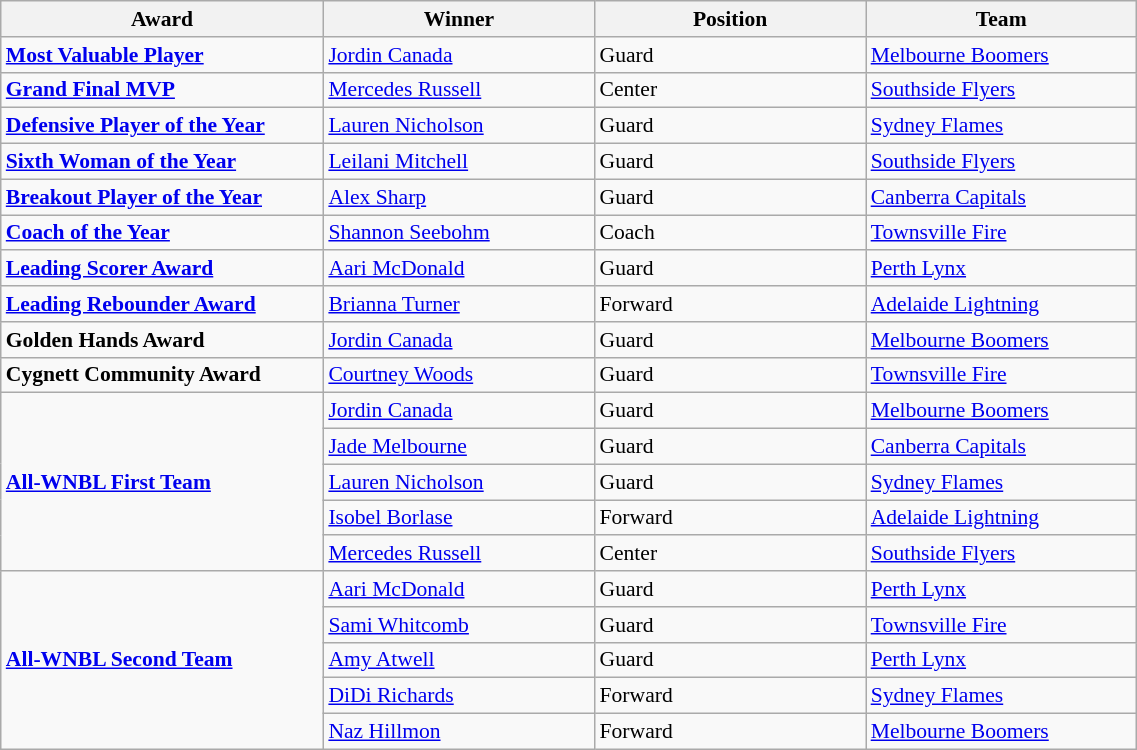<table class="wikitable" style="auto;width:60%; text-align:left; font-size:90%">
<tr>
<th colspan=1 width=150>Award</th>
<th width=125>Winner</th>
<th width=125>Position</th>
<th width=125>Team</th>
</tr>
<tr>
<td><strong><a href='#'>Most Valuable Player</a></strong></td>
<td><a href='#'>Jordin Canada</a></td>
<td>Guard</td>
<td><a href='#'>Melbourne Boomers</a></td>
</tr>
<tr>
<td><strong><a href='#'>Grand Final MVP</a></strong></td>
<td><a href='#'>Mercedes Russell</a></td>
<td>Center</td>
<td><a href='#'>Southside Flyers</a></td>
</tr>
<tr>
<td><strong><a href='#'>Defensive Player of the Year</a></strong></td>
<td><a href='#'>Lauren Nicholson</a></td>
<td>Guard</td>
<td><a href='#'>Sydney Flames</a></td>
</tr>
<tr>
<td><strong><a href='#'>Sixth Woman of the Year</a></strong></td>
<td><a href='#'>Leilani Mitchell</a></td>
<td>Guard</td>
<td><a href='#'>Southside Flyers</a></td>
</tr>
<tr>
<td><strong><a href='#'>Breakout Player of the Year</a></strong></td>
<td><a href='#'>Alex Sharp</a></td>
<td>Guard</td>
<td><a href='#'>Canberra Capitals</a></td>
</tr>
<tr>
<td><strong><a href='#'>Coach of the Year</a></strong></td>
<td><a href='#'>Shannon Seebohm</a></td>
<td>Coach</td>
<td><a href='#'>Townsville Fire</a></td>
</tr>
<tr>
<td><strong><a href='#'>Leading Scorer Award</a></strong></td>
<td><a href='#'>Aari McDonald</a></td>
<td>Guard</td>
<td><a href='#'>Perth Lynx</a></td>
</tr>
<tr>
<td><strong><a href='#'>Leading Rebounder Award</a></strong></td>
<td><a href='#'>Brianna Turner</a></td>
<td>Forward</td>
<td><a href='#'>Adelaide Lightning</a></td>
</tr>
<tr>
<td><strong>Golden Hands Award</strong></td>
<td><a href='#'>Jordin Canada</a></td>
<td>Guard</td>
<td><a href='#'>Melbourne Boomers</a></td>
</tr>
<tr>
<td><strong>Cygnett Community Award</strong></td>
<td><a href='#'>Courtney Woods</a></td>
<td>Guard</td>
<td><a href='#'>Townsville Fire</a></td>
</tr>
<tr>
<td rowspan=5><strong><a href='#'>All-WNBL First Team</a></strong></td>
<td><a href='#'>Jordin Canada</a></td>
<td>Guard</td>
<td><a href='#'>Melbourne Boomers</a></td>
</tr>
<tr>
<td><a href='#'>Jade Melbourne</a></td>
<td>Guard</td>
<td><a href='#'>Canberra Capitals</a></td>
</tr>
<tr>
<td><a href='#'>Lauren Nicholson</a></td>
<td>Guard</td>
<td><a href='#'>Sydney Flames</a></td>
</tr>
<tr>
<td><a href='#'>Isobel Borlase</a></td>
<td>Forward</td>
<td><a href='#'>Adelaide Lightning</a></td>
</tr>
<tr>
<td><a href='#'>Mercedes Russell</a></td>
<td>Center</td>
<td><a href='#'>Southside Flyers</a></td>
</tr>
<tr>
<td rowspan=5><strong><a href='#'>All-WNBL Second Team</a></strong></td>
<td><a href='#'>Aari McDonald</a></td>
<td>Guard</td>
<td><a href='#'>Perth Lynx</a></td>
</tr>
<tr>
<td><a href='#'>Sami Whitcomb</a></td>
<td>Guard</td>
<td><a href='#'>Townsville Fire</a></td>
</tr>
<tr>
<td><a href='#'>Amy Atwell</a></td>
<td>Guard</td>
<td><a href='#'>Perth Lynx</a></td>
</tr>
<tr>
<td><a href='#'>DiDi Richards</a></td>
<td>Forward</td>
<td><a href='#'>Sydney Flames</a></td>
</tr>
<tr>
<td><a href='#'>Naz Hillmon</a></td>
<td>Forward</td>
<td><a href='#'>Melbourne Boomers</a></td>
</tr>
</table>
